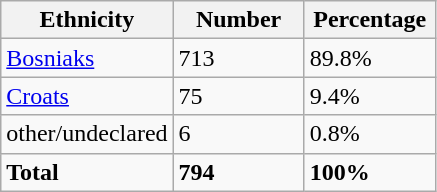<table class="wikitable">
<tr>
<th width="100px">Ethnicity</th>
<th width="80px">Number</th>
<th width="80px">Percentage</th>
</tr>
<tr>
<td><a href='#'>Bosniaks</a></td>
<td>713</td>
<td>89.8%</td>
</tr>
<tr>
<td><a href='#'>Croats</a></td>
<td>75</td>
<td>9.4%</td>
</tr>
<tr>
<td>other/undeclared</td>
<td>6</td>
<td>0.8%</td>
</tr>
<tr>
<td><strong>Total</strong></td>
<td><strong>794</strong></td>
<td><strong>100%</strong></td>
</tr>
</table>
